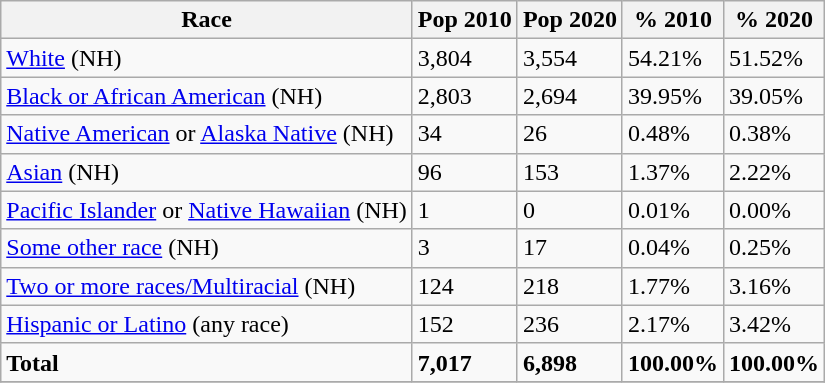<table class="wikitable">
<tr>
<th>Race</th>
<th>Pop 2010</th>
<th>Pop 2020</th>
<th>% 2010</th>
<th>% 2020</th>
</tr>
<tr>
<td><a href='#'>White</a> (NH)</td>
<td>3,804</td>
<td>3,554</td>
<td>54.21%</td>
<td>51.52%</td>
</tr>
<tr>
<td><a href='#'>Black or African American</a> (NH)</td>
<td>2,803</td>
<td>2,694</td>
<td>39.95%</td>
<td>39.05%</td>
</tr>
<tr>
<td><a href='#'>Native American</a> or <a href='#'>Alaska Native</a> (NH)</td>
<td>34</td>
<td>26</td>
<td>0.48%</td>
<td>0.38%</td>
</tr>
<tr>
<td><a href='#'>Asian</a> (NH)</td>
<td>96</td>
<td>153</td>
<td>1.37%</td>
<td>2.22%</td>
</tr>
<tr>
<td><a href='#'>Pacific Islander</a> or <a href='#'>Native Hawaiian</a> (NH)</td>
<td>1</td>
<td>0</td>
<td>0.01%</td>
<td>0.00%</td>
</tr>
<tr>
<td><a href='#'>Some other race</a> (NH)</td>
<td>3</td>
<td>17</td>
<td>0.04%</td>
<td>0.25%</td>
</tr>
<tr>
<td><a href='#'>Two or more races/Multiracial</a> (NH)</td>
<td>124</td>
<td>218</td>
<td>1.77%</td>
<td>3.16%</td>
</tr>
<tr>
<td><a href='#'>Hispanic or Latino</a> (any race)</td>
<td>152</td>
<td>236</td>
<td>2.17%</td>
<td>3.42%</td>
</tr>
<tr>
<td><strong>Total</strong></td>
<td><strong>7,017</strong></td>
<td><strong>6,898</strong></td>
<td><strong>100.00%</strong></td>
<td><strong>100.00%</strong></td>
</tr>
<tr>
</tr>
</table>
